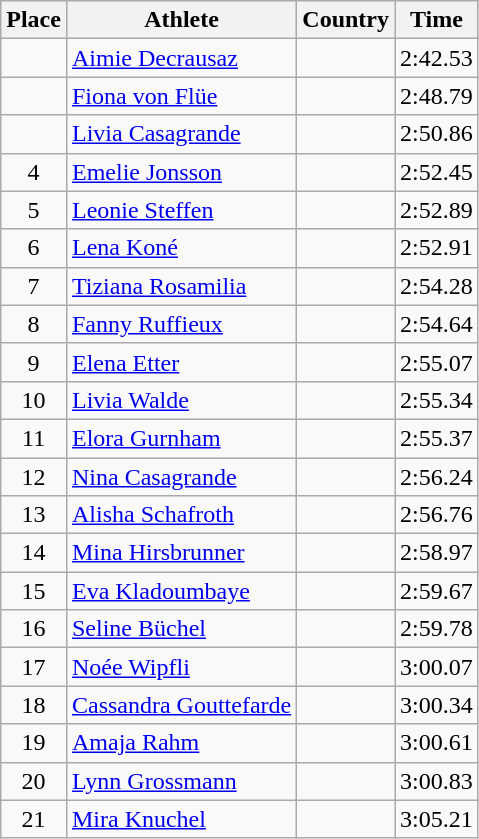<table class="wikitable">
<tr>
<th>Place</th>
<th>Athlete</th>
<th>Country</th>
<th>Time</th>
</tr>
<tr>
<td align=center></td>
<td><a href='#'>Aimie Decrausaz</a></td>
<td></td>
<td>2:42.53</td>
</tr>
<tr>
<td align=center></td>
<td><a href='#'>Fiona von Flüe</a></td>
<td></td>
<td>2:48.79</td>
</tr>
<tr>
<td align=center></td>
<td><a href='#'>Livia Casagrande</a></td>
<td></td>
<td>2:50.86</td>
</tr>
<tr>
<td align=center>4</td>
<td><a href='#'>Emelie Jonsson</a></td>
<td></td>
<td>2:52.45</td>
</tr>
<tr>
<td align=center>5</td>
<td><a href='#'>Leonie Steffen</a></td>
<td></td>
<td>2:52.89</td>
</tr>
<tr>
<td align=center>6</td>
<td><a href='#'>Lena Koné</a></td>
<td></td>
<td>2:52.91</td>
</tr>
<tr>
<td align=center>7</td>
<td><a href='#'>Tiziana Rosamilia</a></td>
<td></td>
<td>2:54.28</td>
</tr>
<tr>
<td align=center>8</td>
<td><a href='#'>Fanny Ruffieux</a></td>
<td></td>
<td>2:54.64</td>
</tr>
<tr>
<td align=center>9</td>
<td><a href='#'>Elena Etter</a></td>
<td></td>
<td>2:55.07</td>
</tr>
<tr>
<td align=center>10</td>
<td><a href='#'>Livia Walde</a></td>
<td></td>
<td>2:55.34</td>
</tr>
<tr>
<td align=center>11</td>
<td><a href='#'>Elora Gurnham</a></td>
<td></td>
<td>2:55.37</td>
</tr>
<tr>
<td align=center>12</td>
<td><a href='#'>Nina Casagrande</a></td>
<td></td>
<td>2:56.24</td>
</tr>
<tr>
<td align=center>13</td>
<td><a href='#'>Alisha Schafroth</a></td>
<td></td>
<td>2:56.76</td>
</tr>
<tr>
<td align=center>14</td>
<td><a href='#'>Mina Hirsbrunner</a></td>
<td></td>
<td>2:58.97</td>
</tr>
<tr>
<td align=center>15</td>
<td><a href='#'>Eva Kladoumbaye</a></td>
<td></td>
<td>2:59.67</td>
</tr>
<tr>
<td align=center>16</td>
<td><a href='#'>Seline Büchel</a></td>
<td></td>
<td>2:59.78</td>
</tr>
<tr>
<td align=center>17</td>
<td><a href='#'>Noée Wipfli</a></td>
<td></td>
<td>3:00.07</td>
</tr>
<tr>
<td align=center>18</td>
<td><a href='#'>Cassandra Gouttefarde</a></td>
<td></td>
<td>3:00.34</td>
</tr>
<tr>
<td align=center>19</td>
<td><a href='#'>Amaja Rahm</a></td>
<td></td>
<td>3:00.61</td>
</tr>
<tr>
<td align=center>20</td>
<td><a href='#'>Lynn Grossmann</a></td>
<td></td>
<td>3:00.83</td>
</tr>
<tr>
<td align=center>21</td>
<td><a href='#'>Mira Knuchel</a></td>
<td></td>
<td>3:05.21</td>
</tr>
</table>
